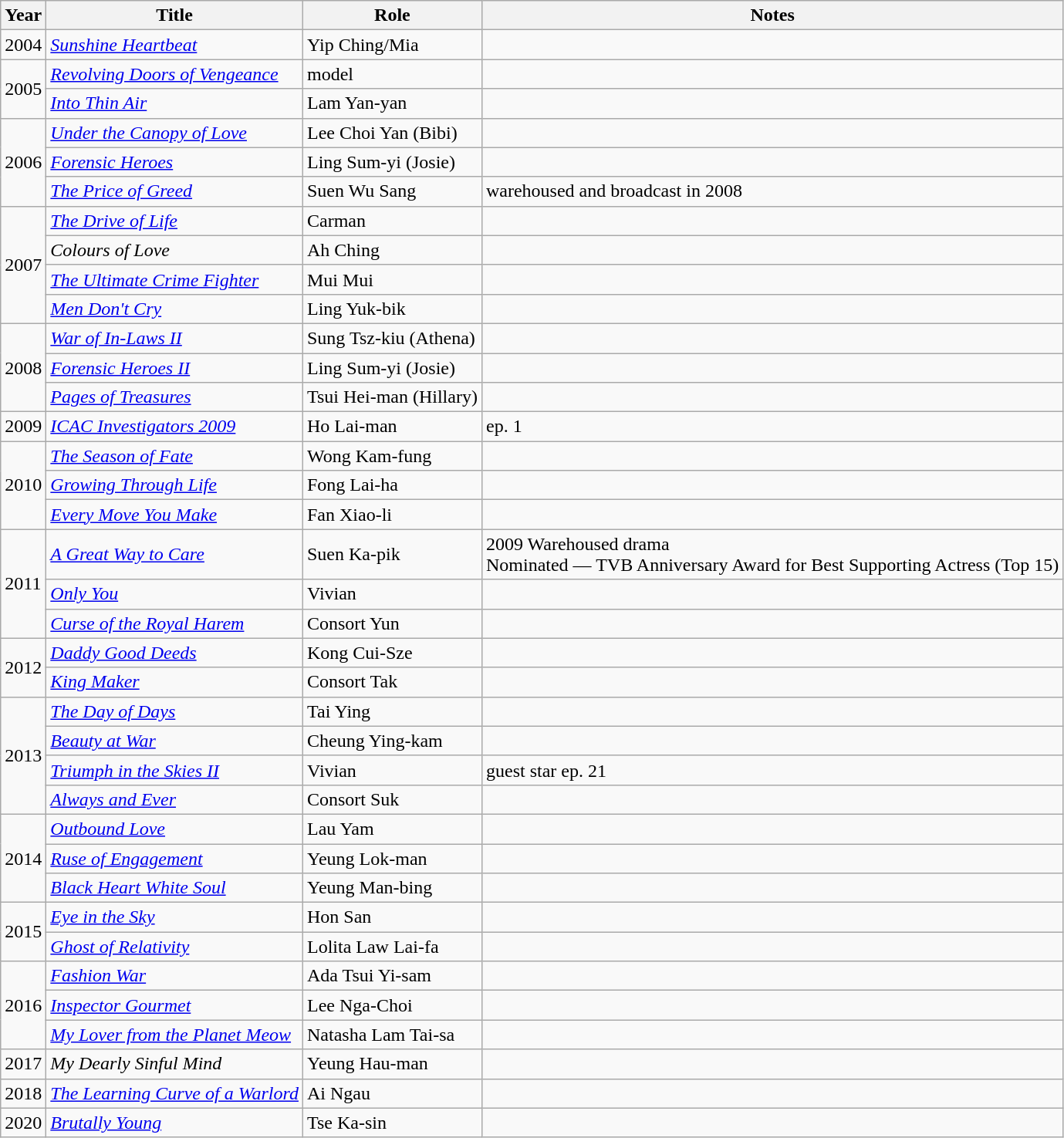<table class="wikitable">
<tr>
<th>Year</th>
<th>Title</th>
<th>Role</th>
<th>Notes</th>
</tr>
<tr>
<td>2004</td>
<td><em><a href='#'>Sunshine Heartbeat</a></em></td>
<td>Yip Ching/Mia</td>
<td></td>
</tr>
<tr>
<td rowspan=2>2005</td>
<td><em><a href='#'>Revolving Doors of Vengeance</a></em></td>
<td>model</td>
<td></td>
</tr>
<tr>
<td><em><a href='#'>Into Thin Air</a></em></td>
<td>Lam Yan-yan</td>
<td></td>
</tr>
<tr>
<td rowspan=3>2006</td>
<td><em><a href='#'>Under the Canopy of Love</a></em></td>
<td>Lee Choi Yan (Bibi)</td>
<td></td>
</tr>
<tr>
<td><em><a href='#'>Forensic Heroes</a></em></td>
<td>Ling Sum-yi  (Josie)</td>
<td></td>
</tr>
<tr>
<td><em><a href='#'>The Price of Greed</a></em></td>
<td>Suen Wu Sang</td>
<td>warehoused and broadcast in 2008</td>
</tr>
<tr>
<td rowspan=4>2007</td>
<td><em><a href='#'>The Drive of Life</a></em></td>
<td>Carman</td>
<td></td>
</tr>
<tr>
<td><em>Colours of Love</em></td>
<td>Ah Ching</td>
<td></td>
</tr>
<tr>
<td><em><a href='#'>The Ultimate Crime Fighter</a></em></td>
<td>Mui Mui</td>
<td></td>
</tr>
<tr>
<td><em><a href='#'>Men Don't Cry</a></em></td>
<td>Ling Yuk-bik</td>
<td></td>
</tr>
<tr>
<td rowspan=3>2008</td>
<td><em><a href='#'>War of In-Laws II</a></em></td>
<td>Sung Tsz-kiu (Athena)</td>
<td></td>
</tr>
<tr>
<td><em><a href='#'>Forensic Heroes II</a></em></td>
<td>Ling Sum-yi (Josie)</td>
<td></td>
</tr>
<tr>
<td><em><a href='#'>Pages of Treasures</a></em></td>
<td>Tsui Hei-man (Hillary)</td>
<td></td>
</tr>
<tr>
<td>2009</td>
<td><em><a href='#'>ICAC Investigators 2009</a></em></td>
<td>Ho Lai-man</td>
<td>ep. 1</td>
</tr>
<tr>
<td rowspan=3>2010</td>
<td><em><a href='#'>The Season of Fate</a></em></td>
<td>Wong Kam-fung</td>
<td></td>
</tr>
<tr>
<td><em><a href='#'>Growing Through Life</a></em></td>
<td>Fong Lai-ha</td>
<td></td>
</tr>
<tr>
<td><em><a href='#'>Every Move You Make</a></em></td>
<td>Fan Xiao-li</td>
<td></td>
</tr>
<tr>
<td rowspan="3">2011</td>
<td><em><a href='#'>A Great Way to Care</a></em></td>
<td>Suen Ka-pik</td>
<td>2009 Warehoused drama<br>Nominated — TVB Anniversary Award for Best Supporting Actress (Top 15)</td>
</tr>
<tr>
<td><em><a href='#'>Only You</a></em></td>
<td>Vivian</td>
<td></td>
</tr>
<tr>
<td><em><a href='#'>Curse of the Royal Harem</a></em></td>
<td>Consort Yun</td>
<td></td>
</tr>
<tr>
<td rowspan=2>2012</td>
<td><em><a href='#'>Daddy Good Deeds</a></em></td>
<td>Kong Cui-Sze</td>
<td></td>
</tr>
<tr>
<td><em><a href='#'>King Maker</a></em></td>
<td>Consort Tak</td>
<td></td>
</tr>
<tr>
<td rowspan=4>2013</td>
<td><em><a href='#'>The Day of Days</a></em></td>
<td>Tai Ying</td>
<td></td>
</tr>
<tr>
<td><em><a href='#'>Beauty at War</a></em></td>
<td>Cheung Ying-kam</td>
<td></td>
</tr>
<tr>
<td><em><a href='#'>Triumph in the Skies II</a></em></td>
<td>Vivian</td>
<td>guest star ep. 21</td>
</tr>
<tr>
<td><em><a href='#'>Always and Ever</a></em></td>
<td>Consort Suk</td>
<td></td>
</tr>
<tr>
<td rowspan=3>2014</td>
<td><em><a href='#'>Outbound Love</a></em></td>
<td>Lau Yam</td>
<td></td>
</tr>
<tr>
<td><em><a href='#'>Ruse of Engagement</a></em></td>
<td>Yeung Lok-man</td>
<td></td>
</tr>
<tr>
<td><em><a href='#'>Black Heart White Soul</a></em></td>
<td>Yeung Man-bing</td>
<td></td>
</tr>
<tr>
<td rowspan=2>2015</td>
<td><em><a href='#'>Eye in the Sky</a></em></td>
<td>Hon San</td>
<td></td>
</tr>
<tr>
<td><em><a href='#'>Ghost of Relativity</a></em></td>
<td>Lolita Law Lai-fa</td>
<td></td>
</tr>
<tr>
<td rowspan=3>2016</td>
<td><em><a href='#'>Fashion War</a></em></td>
<td>Ada Tsui Yi-sam</td>
<td></td>
</tr>
<tr>
<td><em><a href='#'>Inspector Gourmet</a></em></td>
<td>Lee Nga-Choi</td>
<td></td>
</tr>
<tr>
<td><em><a href='#'>My Lover from the Planet Meow</a></em></td>
<td>Natasha Lam Tai-sa</td>
<td></td>
</tr>
<tr>
<td>2017</td>
<td><em>My Dearly Sinful Mind</em></td>
<td>Yeung Hau-man</td>
<td></td>
</tr>
<tr>
<td>2018</td>
<td><em> <a href='#'>The Learning Curve of a Warlord</a></em></td>
<td>Ai Ngau</td>
<td></td>
</tr>
<tr>
<td>2020</td>
<td><em><a href='#'>Brutally Young</a></em></td>
<td>Tse Ka-sin</td>
<td></td>
</tr>
</table>
